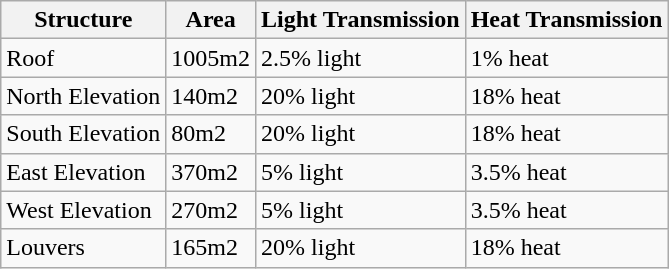<table class="wikitable">
<tr>
<th>Structure</th>
<th>Area</th>
<th>Light Transmission</th>
<th>Heat Transmission</th>
</tr>
<tr>
<td>Roof</td>
<td>1005m2</td>
<td>2.5% light</td>
<td>1% heat</td>
</tr>
<tr>
<td>North Elevation</td>
<td>140m2</td>
<td>20% light</td>
<td>18% heat</td>
</tr>
<tr>
<td>South Elevation</td>
<td>80m2</td>
<td>20% light</td>
<td>18% heat</td>
</tr>
<tr>
<td>East Elevation</td>
<td>370m2</td>
<td>5% light</td>
<td>3.5% heat</td>
</tr>
<tr>
<td>West Elevation</td>
<td>270m2</td>
<td>5% light</td>
<td>3.5% heat</td>
</tr>
<tr>
<td>Louvers</td>
<td>165m2</td>
<td>20% light</td>
<td>18% heat</td>
</tr>
</table>
